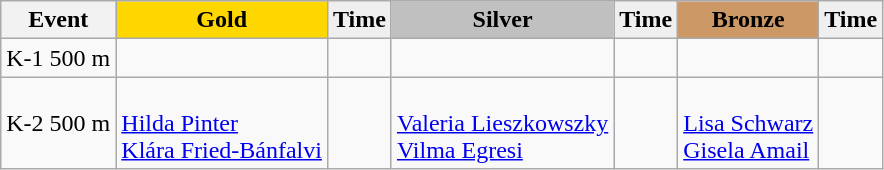<table class="wikitable">
<tr>
<th>Event</th>
<td align=center bgcolor="gold"><strong>Gold</strong></td>
<td align=center bgcolor="EFEFEF"><strong>Time</strong></td>
<td align=center bgcolor="silver"><strong>Silver</strong></td>
<td align=center bgcolor="EFEFEF"><strong>Time</strong></td>
<td align=center bgcolor="CC9966"><strong>Bronze</strong></td>
<td align=center bgcolor="EFEFEF"><strong>Time</strong></td>
</tr>
<tr>
<td>K-1 500 m</td>
<td></td>
<td></td>
<td></td>
<td></td>
<td></td>
<td></td>
</tr>
<tr>
<td>K-2 500 m</td>
<td><br><a href='#'>Hilda Pinter</a><br><a href='#'>Klára Fried-Bánfalvi</a></td>
<td></td>
<td><br><a href='#'>Valeria Lieszkowszky</a><br><a href='#'>Vilma Egresi</a></td>
<td></td>
<td><br><a href='#'>Lisa Schwarz</a><br><a href='#'>Gisela Amail</a></td>
<td></td>
</tr>
</table>
